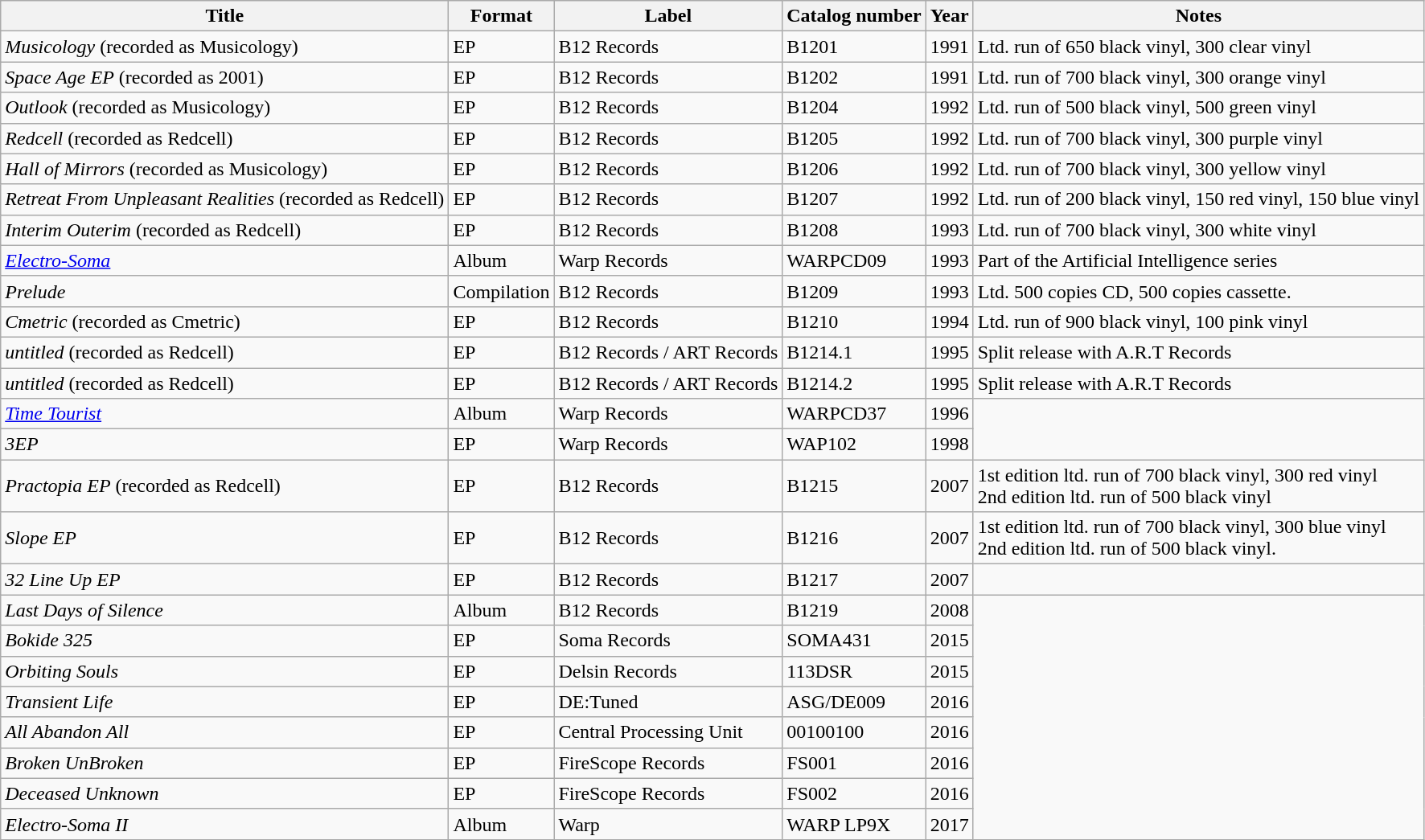<table class="wikitable">
<tr>
<th><strong>Title</strong></th>
<th><strong>Format</strong></th>
<th><strong>Label</strong></th>
<th><strong>Catalog number</strong></th>
<th><strong>Year</strong></th>
<th><strong>Notes</strong></th>
</tr>
<tr>
<td><em>Musicology</em> (recorded as Musicology)</td>
<td>EP</td>
<td>B12 Records</td>
<td>B1201</td>
<td>1991</td>
<td>Ltd. run of 650 black vinyl, 300 clear vinyl</td>
</tr>
<tr>
<td><em>Space Age EP</em> (recorded as 2001)</td>
<td>EP</td>
<td>B12 Records</td>
<td>B1202</td>
<td>1991</td>
<td>Ltd. run of 700 black vinyl, 300 orange vinyl</td>
</tr>
<tr>
<td><em>Outlook</em> (recorded as Musicology)</td>
<td>EP</td>
<td>B12 Records</td>
<td>B1204</td>
<td>1992</td>
<td>Ltd. run of 500 black vinyl, 500 green vinyl</td>
</tr>
<tr>
<td><em>Redcell</em> (recorded as Redcell)</td>
<td>EP</td>
<td>B12 Records</td>
<td>B1205</td>
<td>1992</td>
<td>Ltd. run of 700 black vinyl, 300 purple vinyl</td>
</tr>
<tr>
<td><em>Hall of Mirrors</em> (recorded as Musicology)</td>
<td>EP</td>
<td>B12 Records</td>
<td>B1206</td>
<td>1992</td>
<td>Ltd. run of 700 black vinyl, 300 yellow vinyl</td>
</tr>
<tr>
<td><em>Retreat From Unpleasant Realities</em> (recorded as Redcell)</td>
<td>EP</td>
<td>B12 Records</td>
<td>B1207</td>
<td>1992</td>
<td>Ltd. run of 200 black vinyl, 150 red vinyl, 150 blue vinyl</td>
</tr>
<tr>
<td><em>Interim Outerim</em> (recorded as Redcell)</td>
<td>EP</td>
<td>B12 Records</td>
<td>B1208</td>
<td>1993</td>
<td>Ltd. run of 700 black vinyl, 300 white vinyl</td>
</tr>
<tr>
<td><em><a href='#'>Electro-Soma</a></em></td>
<td>Album</td>
<td>Warp Records</td>
<td>WARPCD09</td>
<td>1993</td>
<td>Part of the Artificial Intelligence series</td>
</tr>
<tr>
<td><em>Prelude</em></td>
<td>Compilation</td>
<td>B12 Records</td>
<td>B1209</td>
<td>1993</td>
<td>Ltd. 500 copies CD, 500 copies cassette.</td>
</tr>
<tr>
<td><em>Cmetric</em> (recorded as Cmetric)</td>
<td>EP</td>
<td>B12 Records</td>
<td>B1210</td>
<td>1994</td>
<td>Ltd. run of 900 black vinyl, 100 pink vinyl</td>
</tr>
<tr>
<td><em>untitled</em> (recorded as Redcell)</td>
<td>EP</td>
<td>B12 Records / ART Records</td>
<td>B1214.1</td>
<td>1995</td>
<td>Split release with A.R.T Records</td>
</tr>
<tr>
<td><em>untitled</em> (recorded as Redcell)</td>
<td>EP</td>
<td>B12 Records / ART Records</td>
<td>B1214.2</td>
<td>1995</td>
<td>Split release with A.R.T Records</td>
</tr>
<tr>
<td><em><a href='#'>Time Tourist</a></em></td>
<td>Album</td>
<td>Warp Records</td>
<td>WARPCD37</td>
<td>1996</td>
</tr>
<tr>
<td><em>3EP</em></td>
<td>EP</td>
<td>Warp Records</td>
<td>WAP102</td>
<td>1998</td>
</tr>
<tr>
<td><em>Practopia EP</em> (recorded as Redcell)</td>
<td>EP</td>
<td>B12 Records</td>
<td>B1215</td>
<td>2007</td>
<td>1st edition ltd. run of 700 black vinyl, 300 red vinyl<br>2nd edition ltd. run of 500 black vinyl</td>
</tr>
<tr>
<td><em>Slope EP</em></td>
<td>EP</td>
<td>B12 Records</td>
<td>B1216</td>
<td>2007</td>
<td>1st edition ltd. run of 700 black vinyl, 300 blue vinyl<br>2nd edition ltd. run of 500 black vinyl.</td>
</tr>
<tr>
<td><em>32 Line Up EP</em></td>
<td>EP</td>
<td>B12 Records</td>
<td>B1217</td>
<td>2007</td>
<td></td>
</tr>
<tr>
<td><em>Last Days of Silence</em></td>
<td>Album</td>
<td>B12 Records</td>
<td>B1219</td>
<td>2008</td>
</tr>
<tr>
<td><em>Bokide 325</em></td>
<td>EP</td>
<td>Soma Records</td>
<td>SOMA431</td>
<td>2015</td>
</tr>
<tr>
<td><em>Orbiting Souls</em></td>
<td>EP</td>
<td>Delsin Records</td>
<td>113DSR</td>
<td>2015</td>
</tr>
<tr>
<td><em>Transient Life</em></td>
<td>EP</td>
<td>DE:Tuned</td>
<td>ASG/DE009</td>
<td>2016</td>
</tr>
<tr>
<td><em>All Abandon All</em></td>
<td>EP</td>
<td>Central Processing Unit</td>
<td>00100100</td>
<td>2016</td>
</tr>
<tr>
<td><em>Broken UnBroken</em></td>
<td>EP</td>
<td>FireScope Records</td>
<td>FS001</td>
<td>2016</td>
</tr>
<tr>
<td><em>Deceased Unknown</em></td>
<td>EP</td>
<td>FireScope Records</td>
<td>FS002</td>
<td>2016</td>
</tr>
<tr>
<td><em>Electro-Soma II</em></td>
<td>Album</td>
<td>Warp</td>
<td>WARP LP9X</td>
<td>2017</td>
</tr>
<tr>
</tr>
</table>
